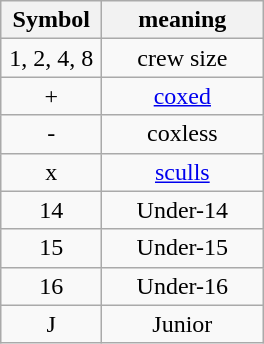<table class="wikitable" style="text-align:center">
<tr>
<th width=60>Symbol</th>
<th width=100>meaning</th>
</tr>
<tr>
<td>1, 2, 4, 8</td>
<td>crew size</td>
</tr>
<tr>
<td>+</td>
<td><a href='#'>coxed</a></td>
</tr>
<tr>
<td>-</td>
<td>coxless</td>
</tr>
<tr>
<td>x</td>
<td><a href='#'>sculls</a></td>
</tr>
<tr>
<td>14</td>
<td>Under-14</td>
</tr>
<tr>
<td>15</td>
<td>Under-15</td>
</tr>
<tr>
<td>16</td>
<td>Under-16</td>
</tr>
<tr>
<td>J</td>
<td>Junior</td>
</tr>
</table>
